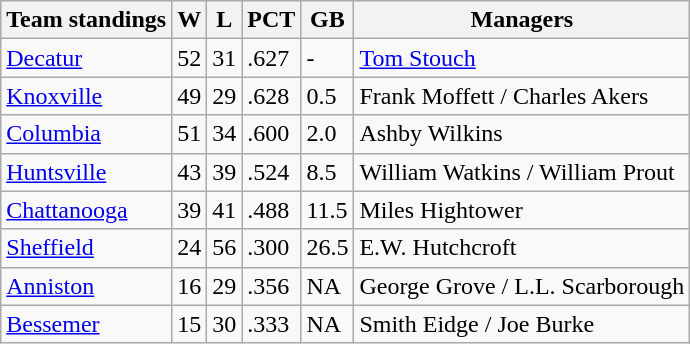<table class="wikitable">
<tr>
<th>Team standings</th>
<th>W</th>
<th>L</th>
<th>PCT</th>
<th>GB</th>
<th>Managers</th>
</tr>
<tr>
<td><a href='#'>Decatur</a></td>
<td>52</td>
<td>31</td>
<td>.627</td>
<td>-</td>
<td><a href='#'>Tom Stouch</a></td>
</tr>
<tr>
<td><a href='#'>Knoxville</a></td>
<td>49</td>
<td>29</td>
<td>.628</td>
<td>0.5</td>
<td>Frank Moffett / Charles Akers</td>
</tr>
<tr>
<td><a href='#'>Columbia</a></td>
<td>51</td>
<td>34</td>
<td>.600</td>
<td>2.0</td>
<td>Ashby Wilkins</td>
</tr>
<tr>
<td><a href='#'>Huntsville</a></td>
<td>43</td>
<td>39</td>
<td>.524</td>
<td>8.5</td>
<td>William Watkins / William Prout</td>
</tr>
<tr>
<td><a href='#'>Chattanooga</a></td>
<td>39</td>
<td>41</td>
<td>.488</td>
<td>11.5</td>
<td>Miles Hightower</td>
</tr>
<tr>
<td><a href='#'>Sheffield</a></td>
<td>24</td>
<td>56</td>
<td>.300</td>
<td>26.5</td>
<td>E.W. Hutchcroft</td>
</tr>
<tr>
<td><a href='#'>Anniston</a></td>
<td>16</td>
<td>29</td>
<td>.356</td>
<td>NA</td>
<td>George Grove / L.L. Scarborough</td>
</tr>
<tr>
<td><a href='#'>Bessemer</a></td>
<td>15</td>
<td>30</td>
<td>.333</td>
<td>NA</td>
<td>Smith Eidge  / Joe Burke</td>
</tr>
</table>
